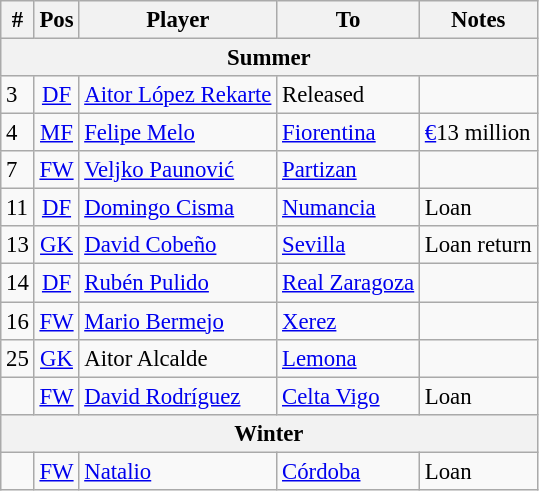<table class="wikitable" style="font-size:95%; text-align:left;">
<tr>
<th>#</th>
<th>Pos</th>
<th>Player</th>
<th>To</th>
<th>Notes</th>
</tr>
<tr>
<th colspan="5">Summer</th>
</tr>
<tr>
<td>3</td>
<td align="center"><a href='#'>DF</a></td>
<td> <a href='#'>Aitor López Rekarte</a></td>
<td>Released</td>
<td></td>
</tr>
<tr>
<td>4</td>
<td align="center"><a href='#'>MF</a></td>
<td> <a href='#'>Felipe Melo</a></td>
<td> <a href='#'>Fiorentina</a></td>
<td><a href='#'>€</a>13 million</td>
</tr>
<tr>
<td>7</td>
<td align="center"><a href='#'>FW</a></td>
<td> <a href='#'>Veljko Paunović</a></td>
<td> <a href='#'>Partizan</a></td>
<td></td>
</tr>
<tr>
<td>11</td>
<td align="center"><a href='#'>DF</a></td>
<td> <a href='#'>Domingo Cisma</a></td>
<td> <a href='#'>Numancia</a></td>
<td>Loan</td>
</tr>
<tr>
<td>13</td>
<td align="center"><a href='#'>GK</a></td>
<td> <a href='#'>David Cobeño</a></td>
<td> <a href='#'>Sevilla</a></td>
<td>Loan return</td>
</tr>
<tr>
<td>14</td>
<td align="center"><a href='#'>DF</a></td>
<td> <a href='#'>Rubén Pulido</a></td>
<td> <a href='#'>Real Zaragoza</a></td>
<td></td>
</tr>
<tr>
<td>16</td>
<td align="center"><a href='#'>FW</a></td>
<td> <a href='#'>Mario Bermejo</a></td>
<td> <a href='#'>Xerez</a></td>
<td></td>
</tr>
<tr>
<td>25</td>
<td align="center"><a href='#'>GK</a></td>
<td> Aitor Alcalde</td>
<td> <a href='#'>Lemona</a></td>
<td></td>
</tr>
<tr>
<td></td>
<td align="center"><a href='#'>FW</a></td>
<td> <a href='#'>David Rodríguez</a></td>
<td> <a href='#'>Celta Vigo</a></td>
<td>Loan</td>
</tr>
<tr>
<th colspan="5">Winter</th>
</tr>
<tr>
<td></td>
<td align="center"><a href='#'>FW</a></td>
<td> <a href='#'>Natalio</a></td>
<td> <a href='#'>Córdoba</a></td>
<td>Loan</td>
</tr>
</table>
